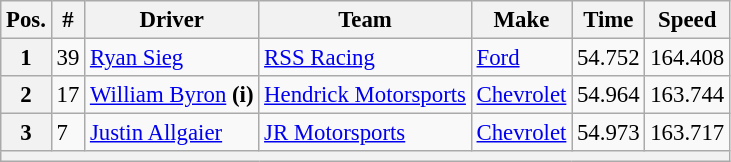<table class="wikitable" style="font-size:95%">
<tr>
<th>Pos.</th>
<th>#</th>
<th>Driver</th>
<th>Team</th>
<th>Make</th>
<th>Time</th>
<th>Speed</th>
</tr>
<tr>
<th>1</th>
<td>39</td>
<td><a href='#'>Ryan Sieg</a></td>
<td><a href='#'>RSS Racing</a></td>
<td><a href='#'>Ford</a></td>
<td>54.752</td>
<td>164.408</td>
</tr>
<tr>
<th>2</th>
<td>17</td>
<td><a href='#'>William Byron</a>  <strong>(i)</strong></td>
<td><a href='#'>Hendrick Motorsports</a></td>
<td><a href='#'>Chevrolet</a></td>
<td>54.964</td>
<td>163.744</td>
</tr>
<tr>
<th>3</th>
<td>7</td>
<td><a href='#'>Justin Allgaier</a></td>
<td><a href='#'>JR Motorsports</a></td>
<td><a href='#'>Chevrolet</a></td>
<td>54.973</td>
<td>163.717</td>
</tr>
<tr>
<th colspan="7"></th>
</tr>
</table>
